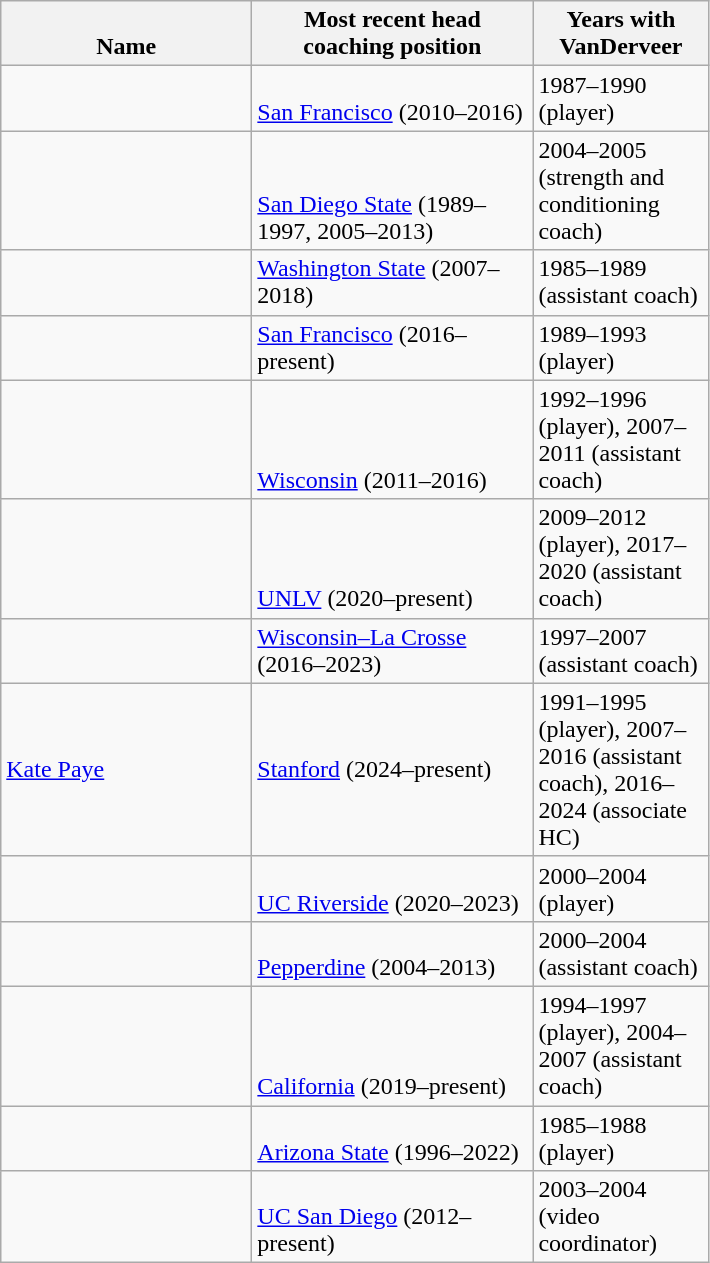<table class="wikitable sortable" >
<tr>
<th valign="bottom" width="160"   height="13">Name</th>
<th width="180">Most recent head coaching position</th>
<th width="110">Years with VanDerveer</th>
</tr>
<tr valign="bottom">
<td height="13"></td>
<td><a href='#'>San Francisco</a> (2010–2016)</td>
<td>1987–1990 (player)</td>
</tr>
<tr valign="bottom">
<td height="13"></td>
<td><a href='#'>San Diego State</a> (1989–1997, 2005–2013)</td>
<td>2004–2005 (strength and conditioning coach)</td>
</tr>
<tr valign="bottom">
<td height="13"></td>
<td><a href='#'>Washington State</a> (2007–2018)</td>
<td>1985–1989 (assistant coach)</td>
</tr>
<tr valign="bottom">
<td height="13"></td>
<td><a href='#'>San Francisco</a> (2016–present)</td>
<td>1989–1993 (player)</td>
</tr>
<tr valign="bottom">
<td height="13"></td>
<td><a href='#'>Wisconsin</a> (2011–2016)</td>
<td>1992–1996 (player), 2007–2011 (assistant coach)</td>
</tr>
<tr valign="bottom">
<td height="13"></td>
<td><a href='#'>UNLV</a> (2020–present)</td>
<td>2009–2012 (player), 2017–2020 (assistant coach)</td>
</tr>
<tr valign="bottom">
<td height="13"></td>
<td><a href='#'>Wisconsin–La Crosse</a> (2016–2023)</td>
<td>1997–2007 (assistant coach)</td>
</tr>
<tr>
<td><a href='#'>Kate Paye</a></td>
<td><a href='#'>Stanford</a> (2024–present)</td>
<td>1991–1995 (player), 2007–2016 (assistant coach), 2016–2024 (associate HC)</td>
</tr>
<tr valign="bottom">
<td height="13"></td>
<td><a href='#'>UC Riverside</a> (2020–2023)</td>
<td>2000–2004 (player)</td>
</tr>
<tr valign="bottom">
<td height="13"></td>
<td><a href='#'>Pepperdine</a> (2004–2013)</td>
<td>2000–2004 (assistant coach)</td>
</tr>
<tr valign="bottom">
<td height="13"></td>
<td><a href='#'>California</a> (2019–present)</td>
<td>1994–1997 (player), 2004–2007 (assistant coach)</td>
</tr>
<tr valign="bottom">
<td height="13"></td>
<td><a href='#'>Arizona State</a> (1996–2022)</td>
<td>1985–1988 (player)</td>
</tr>
<tr valign="bottom">
<td height="13"></td>
<td><a href='#'>UC San Diego</a> (2012–present)</td>
<td>2003–2004 (video coordinator)</td>
</tr>
</table>
